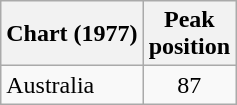<table class="wikitable">
<tr>
<th>Chart (1977)</th>
<th>Peak<br>position</th>
</tr>
<tr>
<td>Australia </td>
<td style="text-align:center;">87</td>
</tr>
</table>
